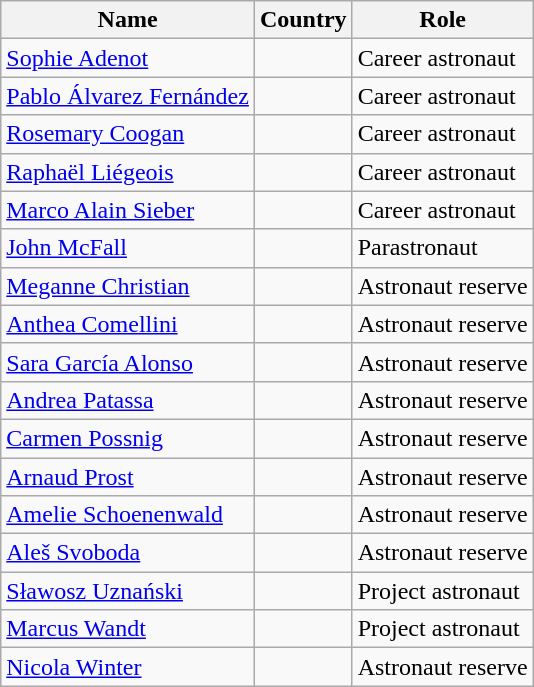<table class="wikitable sortable">
<tr>
<th>Name</th>
<th>Country</th>
<th>Role</th>
</tr>
<tr>
<td><a href='#'>Sophie Adenot</a></td>
<td></td>
<td>Career astronaut</td>
</tr>
<tr>
<td><a href='#'>Pablo Álvarez Fernández</a></td>
<td></td>
<td>Career astronaut</td>
</tr>
<tr>
<td><a href='#'>Rosemary Coogan</a></td>
<td></td>
<td>Career astronaut</td>
</tr>
<tr>
<td><a href='#'>Raphaël Liégeois</a></td>
<td></td>
<td>Career astronaut</td>
</tr>
<tr>
<td><a href='#'>Marco Alain Sieber</a></td>
<td></td>
<td>Career astronaut</td>
</tr>
<tr>
<td><a href='#'>John McFall</a></td>
<td></td>
<td>Parastronaut</td>
</tr>
<tr>
<td><a href='#'>Meganne Christian</a></td>
<td></td>
<td>Astronaut reserve</td>
</tr>
<tr>
<td><a href='#'>Anthea Comellini</a></td>
<td></td>
<td>Astronaut reserve</td>
</tr>
<tr>
<td><a href='#'>Sara García Alonso</a></td>
<td></td>
<td>Astronaut reserve</td>
</tr>
<tr>
<td><a href='#'>Andrea Patassa</a></td>
<td></td>
<td>Astronaut reserve</td>
</tr>
<tr>
<td><a href='#'>Carmen Possnig</a></td>
<td></td>
<td>Astronaut reserve</td>
</tr>
<tr>
<td><a href='#'>Arnaud Prost</a></td>
<td></td>
<td>Astronaut reserve</td>
</tr>
<tr>
<td><a href='#'>Amelie Schoenenwald</a></td>
<td></td>
<td>Astronaut reserve</td>
</tr>
<tr>
<td><a href='#'>Aleš Svoboda</a></td>
<td></td>
<td>Astronaut reserve</td>
</tr>
<tr>
<td><a href='#'>Sławosz Uznański</a></td>
<td></td>
<td>Project astronaut</td>
</tr>
<tr>
<td><a href='#'>Marcus Wandt</a></td>
<td></td>
<td>Project astronaut</td>
</tr>
<tr>
<td><a href='#'>Nicola Winter</a></td>
<td></td>
<td>Astronaut reserve</td>
</tr>
</table>
